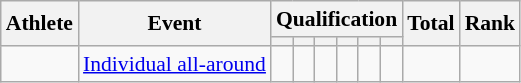<table class="wikitable" style="font-size:90%">
<tr>
<th rowspan=2>Athlete</th>
<th rowspan=2>Event</th>
<th colspan=6>Qualification</th>
<th rowspan=2>Total</th>
<th rowspan=2>Rank</th>
</tr>
<tr style="font-size:95%">
<th></th>
<th></th>
<th></th>
<th></th>
<th></th>
<th></th>
</tr>
<tr align=center>
<td align=left></td>
<td align=left><a href='#'>Individual all-around</a></td>
<td></td>
<td></td>
<td></td>
<td></td>
<td></td>
<td></td>
<td></td>
<td></td>
</tr>
</table>
